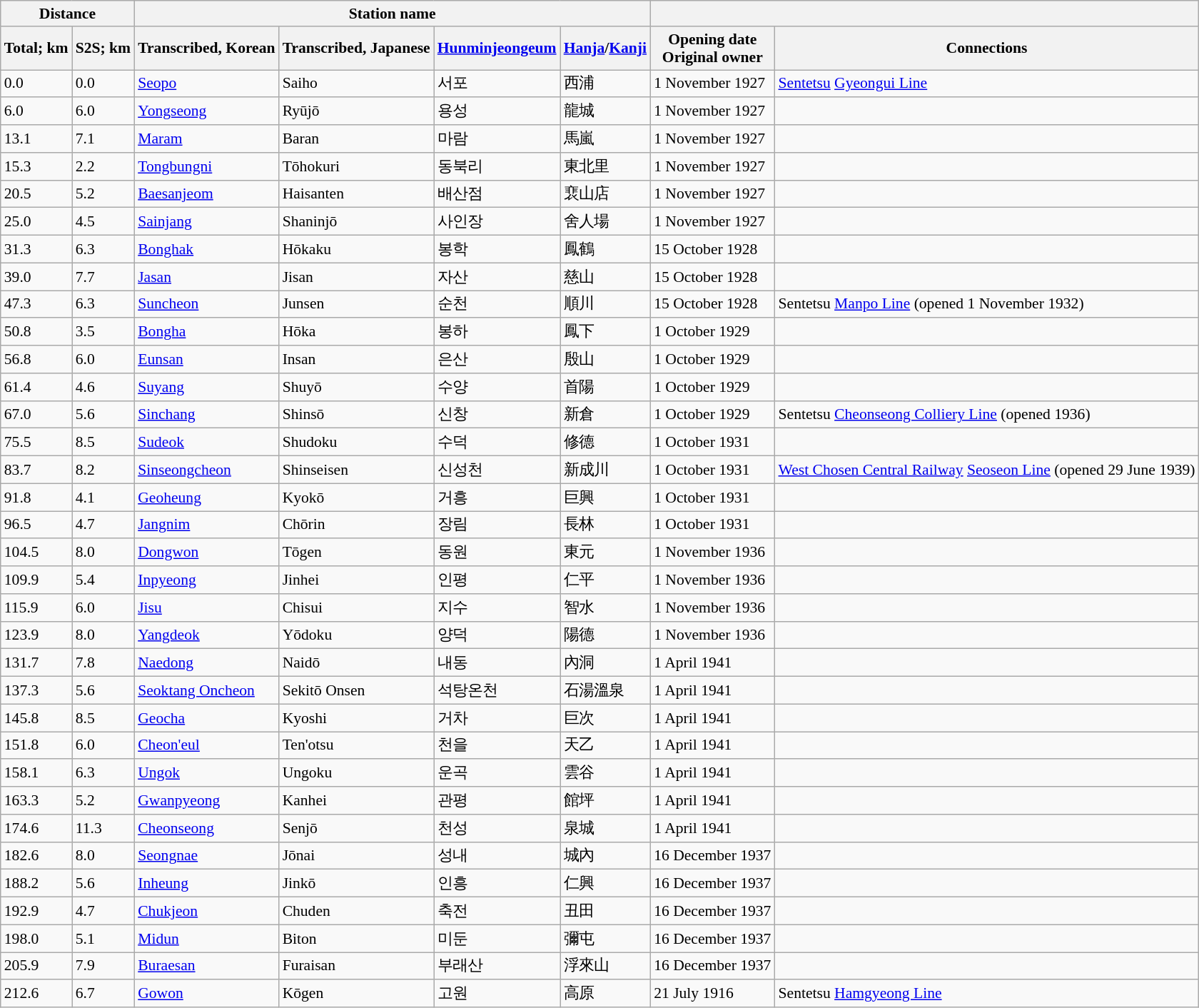<table class="wikitable" style="font-size:90%;">
<tr>
<th colspan="2">Distance</th>
<th colspan="4">Station name</th>
<th colspan="2"></th>
</tr>
<tr>
<th>Total; km</th>
<th>S2S; km</th>
<th>Transcribed, Korean</th>
<th>Transcribed, Japanese</th>
<th><a href='#'>Hunminjeongeum</a></th>
<th><a href='#'>Hanja</a>/<a href='#'>Kanji</a></th>
<th>Opening date<br>Original owner</th>
<th>Connections</th>
</tr>
<tr>
<td>0.0</td>
<td>0.0</td>
<td><a href='#'>Seopo</a></td>
<td>Saiho</td>
<td>서포</td>
<td>西浦</td>
<td>1 November 1927</td>
<td><a href='#'>Sentetsu</a> <a href='#'>Gyeongui Line</a></td>
</tr>
<tr>
<td>6.0</td>
<td>6.0</td>
<td><a href='#'>Yongseong</a></td>
<td>Ryūjō</td>
<td>용성</td>
<td>龍城</td>
<td>1 November 1927</td>
<td></td>
</tr>
<tr>
<td>13.1</td>
<td>7.1</td>
<td><a href='#'>Maram</a></td>
<td>Baran</td>
<td>마람</td>
<td>馬嵐</td>
<td>1 November 1927</td>
<td></td>
</tr>
<tr>
<td>15.3</td>
<td>2.2</td>
<td><a href='#'>Tongbungni</a></td>
<td>Tōhokuri</td>
<td>동북리</td>
<td>東北里</td>
<td>1 November 1927</td>
<td></td>
</tr>
<tr>
<td>20.5</td>
<td>5.2</td>
<td><a href='#'>Baesanjeom</a></td>
<td>Haisanten</td>
<td>배산점</td>
<td>裵山店</td>
<td>1 November 1927</td>
<td></td>
</tr>
<tr>
<td>25.0</td>
<td>4.5</td>
<td><a href='#'>Sainjang</a></td>
<td>Shaninjō</td>
<td>사인장</td>
<td>舍人場</td>
<td>1 November 1927</td>
<td></td>
</tr>
<tr>
<td>31.3</td>
<td>6.3</td>
<td><a href='#'>Bonghak</a></td>
<td>Hōkaku</td>
<td>봉학</td>
<td>鳳鶴</td>
<td>15 October 1928</td>
<td></td>
</tr>
<tr>
<td>39.0</td>
<td>7.7</td>
<td><a href='#'>Jasan</a></td>
<td>Jisan</td>
<td>자산</td>
<td>慈山</td>
<td>15 October 1928</td>
<td></td>
</tr>
<tr>
<td>47.3</td>
<td>6.3</td>
<td><a href='#'>Suncheon</a></td>
<td>Junsen</td>
<td>순천</td>
<td>順川</td>
<td>15 October 1928</td>
<td>Sentetsu <a href='#'>Manpo Line</a> (opened 1 November 1932)</td>
</tr>
<tr>
<td>50.8</td>
<td>3.5</td>
<td><a href='#'>Bongha</a></td>
<td>Hōka</td>
<td>봉하</td>
<td>鳳下</td>
<td>1 October 1929</td>
<td></td>
</tr>
<tr>
<td>56.8</td>
<td>6.0</td>
<td><a href='#'>Eunsan</a></td>
<td>Insan</td>
<td>은산</td>
<td>殷山</td>
<td>1 October 1929</td>
<td></td>
</tr>
<tr>
<td>61.4</td>
<td>4.6</td>
<td><a href='#'>Suyang</a></td>
<td>Shuyō</td>
<td>수양</td>
<td>首陽</td>
<td>1 October 1929</td>
<td></td>
</tr>
<tr>
<td>67.0</td>
<td>5.6</td>
<td><a href='#'>Sinchang</a></td>
<td>Shinsō</td>
<td>신창</td>
<td>新倉</td>
<td>1 October 1929</td>
<td>Sentetsu <a href='#'>Cheonseong Colliery Line</a> (opened 1936)</td>
</tr>
<tr>
<td>75.5</td>
<td>8.5</td>
<td><a href='#'>Sudeok</a></td>
<td>Shudoku</td>
<td>수덕</td>
<td>修德</td>
<td>1 October 1931</td>
<td></td>
</tr>
<tr>
<td>83.7</td>
<td>8.2</td>
<td><a href='#'>Sinseongcheon</a></td>
<td>Shinseisen</td>
<td>신성천</td>
<td>新成川</td>
<td>1 October 1931</td>
<td><a href='#'>West Chosen Central Railway</a> <a href='#'>Seoseon Line</a> (opened 29 June 1939)</td>
</tr>
<tr>
<td>91.8</td>
<td>4.1</td>
<td><a href='#'>Geoheung</a></td>
<td>Kyokō</td>
<td>거흥</td>
<td>巨興</td>
<td>1 October 1931</td>
<td></td>
</tr>
<tr>
<td>96.5</td>
<td>4.7</td>
<td><a href='#'>Jangnim</a></td>
<td>Chōrin</td>
<td>장림</td>
<td>長林</td>
<td>1 October 1931</td>
<td></td>
</tr>
<tr>
<td>104.5</td>
<td>8.0</td>
<td><a href='#'>Dongwon</a></td>
<td>Tōgen</td>
<td>동원</td>
<td>東元</td>
<td>1 November 1936</td>
<td></td>
</tr>
<tr>
<td>109.9</td>
<td>5.4</td>
<td><a href='#'>Inpyeong</a></td>
<td>Jinhei</td>
<td>인평</td>
<td>仁平</td>
<td>1 November 1936</td>
<td></td>
</tr>
<tr>
<td>115.9</td>
<td>6.0</td>
<td><a href='#'>Jisu</a></td>
<td>Chisui</td>
<td>지수</td>
<td>智水</td>
<td>1 November 1936</td>
<td></td>
</tr>
<tr>
<td>123.9</td>
<td>8.0</td>
<td><a href='#'>Yangdeok</a></td>
<td>Yōdoku</td>
<td>양덕</td>
<td>陽德</td>
<td>1 November 1936</td>
<td></td>
</tr>
<tr>
<td>131.7</td>
<td>7.8</td>
<td><a href='#'>Naedong</a></td>
<td>Naidō</td>
<td>내동</td>
<td>內洞</td>
<td>1 April 1941</td>
<td></td>
</tr>
<tr>
<td>137.3</td>
<td>5.6</td>
<td><a href='#'>Seoktang Oncheon</a></td>
<td>Sekitō Onsen</td>
<td>석탕온천</td>
<td>石湯溫泉</td>
<td>1 April 1941</td>
<td></td>
</tr>
<tr>
<td>145.8</td>
<td>8.5</td>
<td><a href='#'>Geocha</a></td>
<td>Kyoshi</td>
<td>거차</td>
<td>巨次</td>
<td>1 April 1941</td>
<td></td>
</tr>
<tr>
<td>151.8</td>
<td>6.0</td>
<td><a href='#'>Cheon'eul</a></td>
<td>Ten'otsu</td>
<td>천을</td>
<td>天乙</td>
<td>1 April 1941</td>
<td></td>
</tr>
<tr>
<td>158.1</td>
<td>6.3</td>
<td><a href='#'>Ungok</a></td>
<td>Ungoku</td>
<td>운곡</td>
<td>雲谷</td>
<td>1 April 1941</td>
<td></td>
</tr>
<tr>
<td>163.3</td>
<td>5.2</td>
<td><a href='#'>Gwanpyeong</a></td>
<td>Kanhei</td>
<td>관평</td>
<td>館坪</td>
<td>1 April 1941</td>
<td></td>
</tr>
<tr>
<td>174.6</td>
<td>11.3</td>
<td><a href='#'>Cheonseong</a></td>
<td>Senjō</td>
<td>천성</td>
<td>泉城</td>
<td>1 April 1941</td>
<td></td>
</tr>
<tr>
<td>182.6</td>
<td>8.0</td>
<td><a href='#'>Seongnae</a></td>
<td>Jōnai</td>
<td>성내</td>
<td>城內</td>
<td>16 December 1937</td>
<td></td>
</tr>
<tr>
<td>188.2</td>
<td>5.6</td>
<td><a href='#'>Inheung</a></td>
<td>Jinkō</td>
<td>인흥</td>
<td>仁興</td>
<td>16 December 1937</td>
<td></td>
</tr>
<tr>
<td>192.9</td>
<td>4.7</td>
<td><a href='#'>Chukjeon</a></td>
<td>Chuden</td>
<td>축전</td>
<td>丑田</td>
<td>16 December 1937</td>
<td></td>
</tr>
<tr>
<td>198.0</td>
<td>5.1</td>
<td><a href='#'>Midun</a></td>
<td>Biton</td>
<td>미둔</td>
<td>彌屯</td>
<td>16 December 1937</td>
<td></td>
</tr>
<tr>
<td>205.9</td>
<td>7.9</td>
<td><a href='#'>Buraesan</a></td>
<td>Furaisan</td>
<td>부래산</td>
<td>浮來山</td>
<td>16 December 1937</td>
<td></td>
</tr>
<tr>
<td>212.6</td>
<td>6.7</td>
<td><a href='#'>Gowon</a></td>
<td>Kōgen</td>
<td>고원</td>
<td>高原</td>
<td>21 July 1916</td>
<td>Sentetsu <a href='#'>Hamgyeong Line</a></td>
</tr>
</table>
